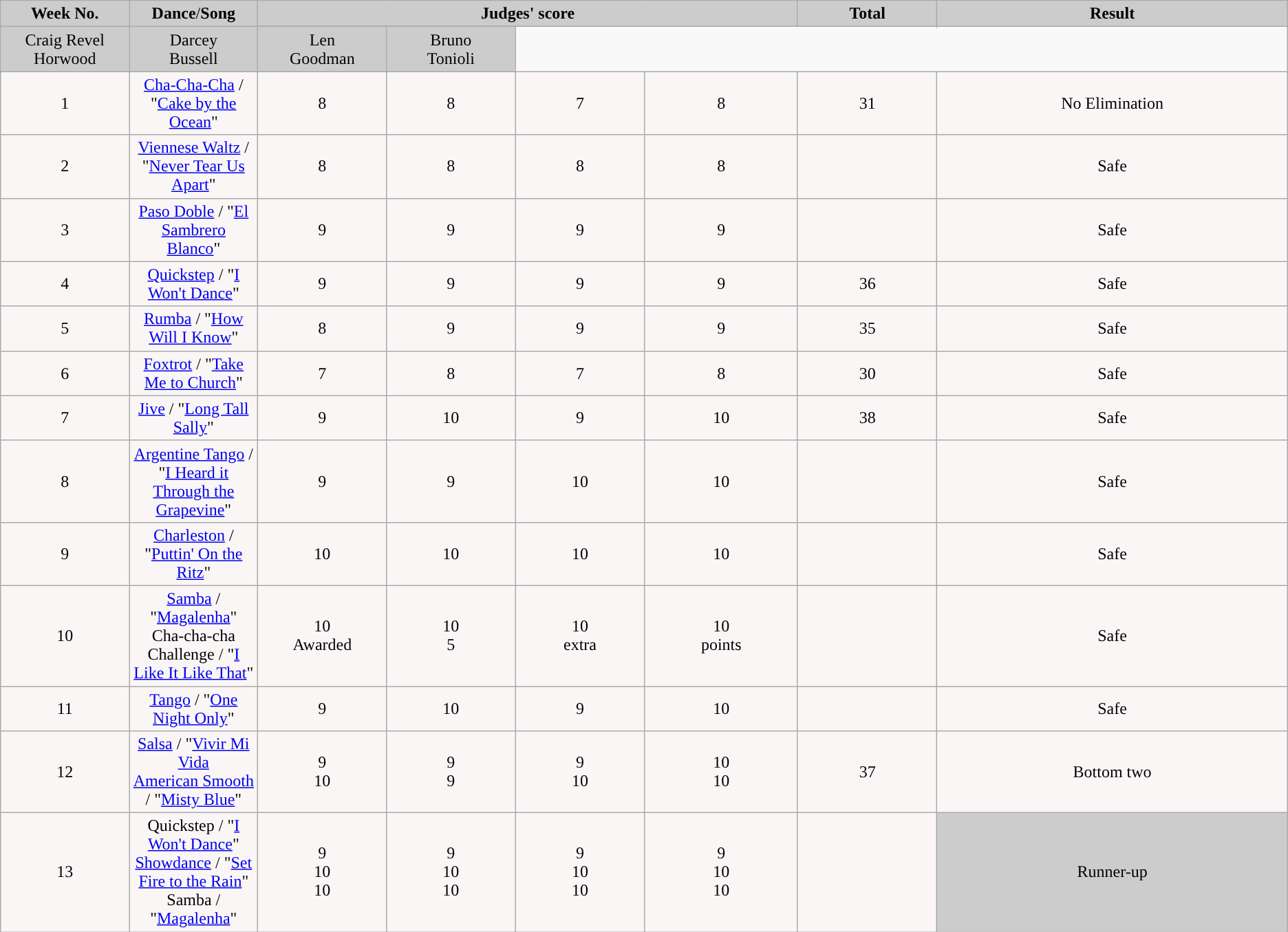<table class="wikitable" align="center">
<tr>
<td rowspan="2" bgcolor="CCCCCC" align="Center"><strong>Week No.</strong></td>
<td rowspan="2" bgcolor="CCCCCC" align="Center"><strong>Dance</strong>/<strong>Song</strong></td>
<td colspan="4" bgcolor="CCCCCC" align="Center"><strong>Judges' score</strong></td>
<td rowspan="2" bgcolor="CCCCCC" align="Center"><strong>Total</strong></td>
<td rowspan="2" bgcolor="CCCCCC" align="Center"><strong>Result</strong></td>
</tr>
<tr>
</tr>
<tr>
<td bgcolor="CCCCCC" width="10%" align="center">Craig Revel<br>Horwood</td>
<td bgcolor="CCCCCC" width="10%" align="center">Darcey<br>Bussell</td>
<td bgcolor="CCCCCC" width="10%" align="center">Len<br>Goodman</td>
<td bgcolor="CCCCCC" width="10%" align="center">Bruno<br>Tonioli</td>
</tr>
<tr>
</tr>
<tr>
<td align="center" bgcolor="FAF6F6">1</td>
<td align="center" bgcolor="FAF6F6"><a href='#'>Cha-Cha-Cha</a> / "<a href='#'>Cake by the Ocean</a>"</td>
<td align="center" bgcolor="FAF6F6">8</td>
<td align="center" bgcolor="FAF6F6">8</td>
<td align="center" bgcolor="FAF6F6">7</td>
<td align="center" bgcolor="FAF6F6">8</td>
<td align="center" bgcolor="FAF6F6">31</td>
<td align="center" bgcolor="FAF6F6">No Elimination</td>
</tr>
<tr>
<td align="center" bgcolor="FAF6F6">2</td>
<td align="center" bgcolor="FAF6F6"><a href='#'>Viennese Waltz</a> / "<a href='#'>Never Tear Us Apart</a>"</td>
<td align="center" bgcolor="FAF6F6">8</td>
<td align="center" bgcolor="FAF6F6">8</td>
<td align="center" bgcolor="FAF6F6">8</td>
<td align="center" bgcolor="FAF6F6">8</td>
<td align="center" bgcolor="FAF6F6"></td>
<td align="center" bgcolor="FAF6F6">Safe</td>
</tr>
<tr>
<td align="center" bgcolor="FAF6F6">3</td>
<td align="center" bgcolor="FAF6F6"><a href='#'>Paso Doble</a> / "<a href='#'>El Sambrero Blanco</a>"</td>
<td align="center" bgcolor="FAF6F6">9</td>
<td align="center" bgcolor="FAF6F6">9</td>
<td align="center" bgcolor="FAF6F6">9</td>
<td align="center" bgcolor="FAF6F6">9</td>
<td align="center" bgcolor="FAF6F6"></td>
<td align="center" bgcolor="FAF6F6">Safe</td>
</tr>
<tr>
<td align="center" bgcolor="FAF6F6">4</td>
<td align="center" bgcolor="FAF6F6"><a href='#'>Quickstep</a> / "<a href='#'>I Won't Dance</a>"</td>
<td align="center" bgcolor="FAF6F6">9</td>
<td align="center" bgcolor="FAF6F6">9</td>
<td align="center" bgcolor="FAF6F6">9</td>
<td align="center" bgcolor="FAF6F6">9</td>
<td align="center" bgcolor="FAF6F6">36</td>
<td align="center" bgcolor="FAF6F6">Safe</td>
</tr>
<tr>
<td align="center" bgcolor="FAF6F6">5</td>
<td align="center" bgcolor="FAF6F6"><a href='#'>Rumba</a> / "<a href='#'>How Will I Know</a>"</td>
<td align="center" bgcolor="FAF6F6">8</td>
<td align="center" bgcolor="FAF6F6">9</td>
<td align="center" bgcolor="FAF6F6">9</td>
<td align="center" bgcolor="FAF6F6">9</td>
<td align="center" bgcolor="FAF6F6">35</td>
<td align="center" bgcolor="FAF6F6">Safe</td>
</tr>
<tr>
<td align="center" bgcolor="FAF6F6">6</td>
<td align="center" bgcolor="FAF6F6"><a href='#'>Foxtrot</a> / "<a href='#'>Take Me to Church</a>"</td>
<td align="center" bgcolor="FAF6F6">7</td>
<td align="center" bgcolor="FAF6F6">8</td>
<td align="center" bgcolor="FAF6F6">7</td>
<td align="center" bgcolor="FAF6F6">8</td>
<td align="center" bgcolor="FAF6F6">30</td>
<td align="center" bgcolor="FAF6F6">Safe</td>
</tr>
<tr>
<td align="center" bgcolor="FAF6F6">7</td>
<td align="center" bgcolor="FAF6F6"><a href='#'>Jive</a> / "<a href='#'>Long Tall Sally</a>"</td>
<td align="center" bgcolor="FAF6F6">9</td>
<td align="center" bgcolor="FAF6F6">10</td>
<td align="center" bgcolor="FAF6F6">9</td>
<td align="center" bgcolor="FAF6F6">10</td>
<td align="center" bgcolor="FAF6F6">38</td>
<td align="center" bgcolor="FAF6F6">Safe</td>
</tr>
<tr>
<td align="center" bgcolor="FAF6F6">8</td>
<td align="center" bgcolor="FAF6F6"><a href='#'>Argentine Tango</a> / "<a href='#'>I Heard it Through the Grapevine</a>"</td>
<td align="center" bgcolor="FAF6F6">9</td>
<td align="center" bgcolor="FAF6F6">9</td>
<td align="center" bgcolor="FAF6F6">10</td>
<td align="center" bgcolor="FAF6F6">10</td>
<td align="center" bgcolor="FAF6F6"></td>
<td align="center" bgcolor="FAF6F6">Safe</td>
</tr>
<tr>
<td align="center" bgcolor="FAF6F6">9</td>
<td align="center" bgcolor="FAF6F6"><a href='#'>Charleston</a> / "<a href='#'>Puttin' On the Ritz</a>"</td>
<td align="center" bgcolor="FAF6F6">10</td>
<td align="center" bgcolor="FAF6F6">10</td>
<td align="center" bgcolor="FAF6F6">10</td>
<td align="center" bgcolor="FAF6F6">10</td>
<td align="center" bgcolor="FAF6F6"></td>
<td align="center" bgcolor="FAF6F6">Safe</td>
</tr>
<tr>
<td align="center" bgcolor="FAF6F6">10</td>
<td align="center" bgcolor="FAF6F6"><a href='#'>Samba</a> / "<a href='#'>Magalenha</a>"<br>Cha-cha-cha Challenge / "<a href='#'>I Like It Like That</a>"</td>
<td align="center" bgcolor="FAF6F6">10<br>Awarded</td>
<td align="center" bgcolor="FAF6F6">10<br>5</td>
<td align="center" bgcolor="FAF6F6">10<br>extra</td>
<td align="center" bgcolor="FAF6F6">10<br>points</td>
<td align="center" bgcolor="FAF6F6"><br></td>
<td align="center" bgcolor="FAF6F6">Safe</td>
</tr>
<tr>
<td align="center" bgcolor="FAF6F6">11</td>
<td align="center" bgcolor="FAF6F6"><a href='#'>Tango</a> / "<a href='#'>One Night Only</a>"</td>
<td align="center" bgcolor="FAF6F6">9</td>
<td align="center" bgcolor="FAF6F6">10</td>
<td align="center" bgcolor="FAF6F6">9</td>
<td align="center" bgcolor="FAF6F6">10</td>
<td align="center" bgcolor="FAF6F6"></td>
<td align="center" bgcolor="FAF6F6">Safe</td>
</tr>
<tr>
<td align="center" bgcolor="FAF6F6">12</td>
<td align="center" bgcolor="FAF6F6"><a href='#'>Salsa</a> / "<a href='#'>Vivir Mi Vida</a> <br> <a href='#'>American Smooth</a> / "<a href='#'>Misty Blue</a>"</td>
<td align="center" bgcolor="FAF6F6">9<br>10</td>
<td align="center" bgcolor="FAF6F6">9<br>9</td>
<td align="center" bgcolor="FAF6F6">9<br>10</td>
<td align="center" bgcolor="FAF6F6">10<br>10</td>
<td align="center" bgcolor="FAF6F6">37<br></td>
<td align="center" bgcolor="FAF6F6">Bottom two</td>
</tr>
<tr>
<td align="center" bgcolor="FAF6F6">13</td>
<td align="center" bgcolor="FAF6F6">Quickstep / "<a href='#'>I Won't Dance</a>" <br> <a href='#'>Showdance</a> / "<a href='#'>Set Fire to the Rain</a>" <br> Samba / "<a href='#'>Magalenha</a>"</td>
<td align="center" bgcolor="FAF6F6">9<br>10<br>10</td>
<td align="center" bgcolor="FAF6F6">9<br>10<br>10</td>
<td align="center" bgcolor="FAF6F6">9<br>10<br>10</td>
<td align="center" bgcolor="FAF6F6">9<br>10<br>10</td>
<td align="center" bgcolor="FAF6F6"><br><br></td>
<td style="text-align:center; background:#ccc;">Runner-up</td>
</tr>
</table>
